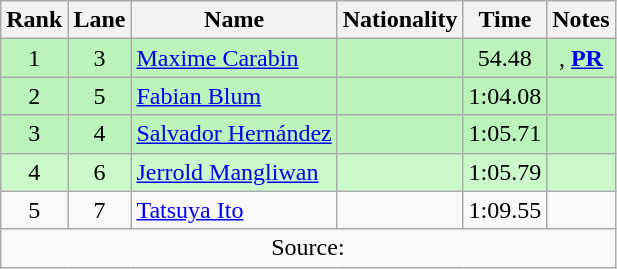<table class="wikitable sortable" style="text-align:center">
<tr>
<th>Rank</th>
<th>Lane</th>
<th>Name</th>
<th>Nationality</th>
<th>Time</th>
<th>Notes</th>
</tr>
<tr bgcolor=bbf3bb>
<td>1</td>
<td>3</td>
<td align=left><a href='#'>Maxime Carabin</a></td>
<td align=left></td>
<td>54.48</td>
<td>, <strong><a href='#'>PR</a></strong></td>
</tr>
<tr bgcolor=bbf3bb>
<td>2</td>
<td>5</td>
<td align=left><a href='#'>Fabian Blum</a></td>
<td align=left></td>
<td>1:04.08</td>
<td></td>
</tr>
<tr bgcolor=bbf3bb>
<td>3</td>
<td>4</td>
<td align=left><a href='#'>Salvador Hernández</a></td>
<td align=left></td>
<td>1:05.71</td>
<td></td>
</tr>
<tr bgcolor=ccf9cc>
<td>4</td>
<td>6</td>
<td align=left><a href='#'>Jerrold Mangliwan</a></td>
<td align=left></td>
<td>1:05.79</td>
<td></td>
</tr>
<tr>
<td>5</td>
<td>7</td>
<td align=left><a href='#'>Tatsuya Ito</a></td>
<td align=left></td>
<td>1:09.55</td>
<td></td>
</tr>
<tr class="sortbottom">
<td colspan="6">Source:</td>
</tr>
</table>
